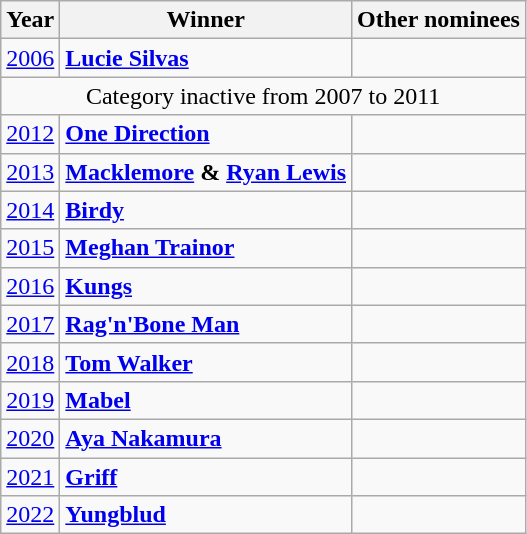<table class="wikitable">
<tr>
<th>Year</th>
<th>Winner</th>
<th>Other nominees</th>
</tr>
<tr>
<td><a href='#'>2006</a></td>
<td> <strong><a href='#'>Lucie Silvas</a></strong></td>
<td></td>
</tr>
<tr>
<td align=center colspan=3>Category inactive from 2007 to 2011</td>
</tr>
<tr>
<td><a href='#'>2012</a></td>
<td> <strong><a href='#'>One Direction</a></strong></td>
<td></td>
</tr>
<tr>
<td><a href='#'>2013</a></td>
<td> <strong><a href='#'>Macklemore</a> & <a href='#'>Ryan Lewis</a></strong></td>
<td></td>
</tr>
<tr>
<td><a href='#'>2014</a></td>
<td> <strong><a href='#'>Birdy</a></strong></td>
<td></td>
</tr>
<tr>
<td><a href='#'>2015</a></td>
<td> <strong><a href='#'>Meghan Trainor</a></strong></td>
<td></td>
</tr>
<tr>
<td><a href='#'>2016</a></td>
<td> <strong><a href='#'>Kungs</a></strong></td>
<td></td>
</tr>
<tr>
<td><a href='#'>2017</a></td>
<td> <strong><a href='#'>Rag'n'Bone Man</a></strong></td>
<td></td>
</tr>
<tr>
<td><a href='#'>2018</a></td>
<td> <strong><a href='#'>Tom Walker</a></strong></td>
<td></td>
</tr>
<tr>
<td><a href='#'>2019</a></td>
<td> <strong><a href='#'>Mabel</a></strong></td>
<td></td>
</tr>
<tr>
<td><a href='#'>2020</a></td>
<td> <strong><a href='#'>Aya Nakamura</a></strong></td>
<td></td>
</tr>
<tr>
<td><a href='#'>2021</a></td>
<td> <strong><a href='#'>Griff</a></strong></td>
<td></td>
</tr>
<tr>
<td><a href='#'>2022</a></td>
<td> <strong><a href='#'>Yungblud</a></strong></td>
<td></td>
</tr>
</table>
